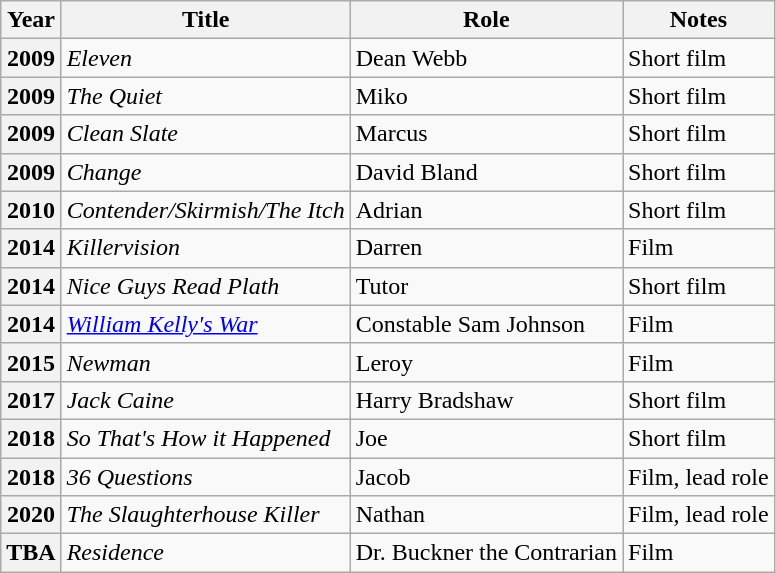<table class="wikitable sortable plainrowheaders">
<tr>
<th scope="col">Year</th>
<th scope="col">Title</th>
<th scope="col">Role</th>
<th scope="col" class="unsortable">Notes</th>
</tr>
<tr>
<th scope="row">2009</th>
<td><em>Eleven</em></td>
<td>Dean Webb</td>
<td>Short film</td>
</tr>
<tr>
<th scope="row">2009</th>
<td><em>The Quiet</em></td>
<td>Miko</td>
<td>Short film</td>
</tr>
<tr>
<th scope="row">2009</th>
<td><em>Clean Slate</em></td>
<td>Marcus</td>
<td>Short film</td>
</tr>
<tr>
<th scope="row">2009</th>
<td><em>Change</em></td>
<td>David Bland</td>
<td>Short film</td>
</tr>
<tr>
<th scope="row">2010</th>
<td><em>Contender/Skirmish/The Itch</em></td>
<td>Adrian</td>
<td>Short film</td>
</tr>
<tr>
<th scope="row">2014</th>
<td><em>Killervision</em></td>
<td>Darren</td>
<td>Film</td>
</tr>
<tr>
<th scope="row">2014</th>
<td><em>Nice Guys Read Plath</em></td>
<td>Tutor</td>
<td>Short film</td>
</tr>
<tr>
<th scope="row">2014</th>
<td><em><a href='#'>William Kelly's War</a></em></td>
<td>Constable Sam Johnson</td>
<td>Film</td>
</tr>
<tr>
<th scope="row">2015</th>
<td><em>Newman</em></td>
<td>Leroy</td>
<td>Film</td>
</tr>
<tr>
<th scope="row">2017</th>
<td><em>Jack Caine</em></td>
<td>Harry Bradshaw</td>
<td>Short film</td>
</tr>
<tr>
<th scope="row">2018</th>
<td><em>So That's How it Happened</em></td>
<td>Joe</td>
<td>Short film</td>
</tr>
<tr>
<th scope="row">2018</th>
<td><em>36 Questions</em></td>
<td>Jacob</td>
<td>Film, lead role</td>
</tr>
<tr>
<th scope="row">2020</th>
<td><em>The Slaughterhouse Killer</em></td>
<td>Nathan</td>
<td>Film, lead role</td>
</tr>
<tr>
<th scope="row">TBA</th>
<td><em>Residence</em></td>
<td>Dr. Buckner the Contrarian</td>
<td>Film</td>
</tr>
</table>
